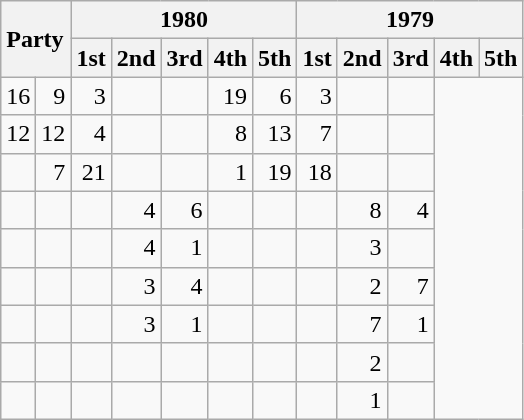<table class="wikitable" style="text-align:right;">
<tr>
<th rowspan="2" colspan="2" style="text-align:left;">Party</th>
<th colspan="5">1980</th>
<th colspan="5">1979</th>
</tr>
<tr>
<th>1st</th>
<th>2nd</th>
<th>3rd</th>
<th>4th</th>
<th>5th</th>
<th>1st</th>
<th>2nd</th>
<th>3rd</th>
<th>4th</th>
<th>5th</th>
</tr>
<tr>
<td>16</td>
<td>9</td>
<td>3</td>
<td></td>
<td></td>
<td>19</td>
<td>6</td>
<td>3</td>
<td></td>
<td></td>
</tr>
<tr>
<td>12</td>
<td>12</td>
<td>4</td>
<td></td>
<td></td>
<td>8</td>
<td>13</td>
<td>7</td>
<td></td>
<td></td>
</tr>
<tr>
<td></td>
<td>7</td>
<td>21</td>
<td></td>
<td></td>
<td>1</td>
<td>19</td>
<td>18</td>
<td></td>
<td></td>
</tr>
<tr>
<td></td>
<td></td>
<td></td>
<td>4</td>
<td>6</td>
<td></td>
<td></td>
<td></td>
<td>8</td>
<td>4</td>
</tr>
<tr>
<td></td>
<td></td>
<td></td>
<td>4</td>
<td>1</td>
<td></td>
<td></td>
<td></td>
<td>3</td>
<td></td>
</tr>
<tr>
<td></td>
<td></td>
<td></td>
<td>3</td>
<td>4</td>
<td></td>
<td></td>
<td></td>
<td>2</td>
<td>7</td>
</tr>
<tr>
<td></td>
<td></td>
<td></td>
<td>3</td>
<td>1</td>
<td></td>
<td></td>
<td></td>
<td>7</td>
<td>1</td>
</tr>
<tr>
<td></td>
<td></td>
<td></td>
<td></td>
<td></td>
<td></td>
<td></td>
<td></td>
<td>2</td>
<td></td>
</tr>
<tr>
<td></td>
<td></td>
<td></td>
<td></td>
<td></td>
<td></td>
<td></td>
<td></td>
<td>1</td>
<td></td>
</tr>
</table>
